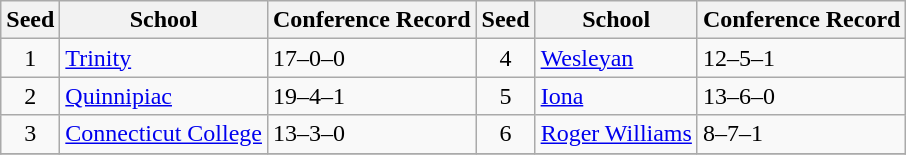<table class="wikitable">
<tr>
<th>Seed</th>
<th>School</th>
<th>Conference Record</th>
<th>Seed</th>
<th>School</th>
<th>Conference Record</th>
</tr>
<tr>
<td align=center>1</td>
<td><a href='#'>Trinity</a></td>
<td>17–0–0</td>
<td align=center>4</td>
<td><a href='#'>Wesleyan</a></td>
<td>12–5–1</td>
</tr>
<tr>
<td align=center>2</td>
<td><a href='#'>Quinnipiac</a></td>
<td>19–4–1</td>
<td align=center>5</td>
<td><a href='#'>Iona</a></td>
<td>13–6–0</td>
</tr>
<tr>
<td align=center>3</td>
<td><a href='#'>Connecticut College</a></td>
<td>13–3–0</td>
<td align=center>6</td>
<td><a href='#'>Roger Williams</a></td>
<td>8–7–1</td>
</tr>
<tr>
</tr>
</table>
